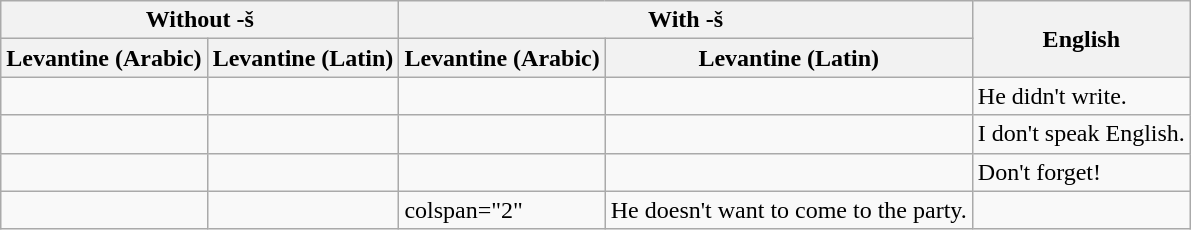<table class="wikitable">
<tr>
<th colspan="2">Without -š</th>
<th colspan="2">With -š</th>
<th rowspan="2">English</th>
</tr>
<tr>
<th>Levantine (Arabic)</th>
<th>Levantine (Latin)</th>
<th>Levantine (Arabic)</th>
<th>Levantine (Latin)</th>
</tr>
<tr>
<td style="text-align: right;"></td>
<td> </td>
<td style="text-align: right;"></td>
<td> </td>
<td>He didn't write.</td>
</tr>
<tr>
<td style="text-align: right;"></td>
<td> </td>
<td style="text-align: right;"></td>
<td>  </td>
<td>I don't speak English.</td>
</tr>
<tr>
<td style="text-align: right;"></td>
<td> </td>
<td style="text-align: right;"></td>
<td> </td>
<td>Don't forget!</td>
</tr>
<tr>
<td style="text-align: right;"></td>
<td> </td>
<td>colspan="2" </td>
<td>He doesn't want to come to the party.</td>
</tr>
</table>
